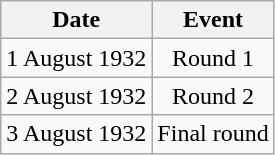<table class = "wikitable" style="text-align:center;">
<tr>
<th>Date</th>
<th>Event</th>
</tr>
<tr>
<td>1 August 1932</td>
<td>Round 1</td>
</tr>
<tr>
<td>2 August 1932</td>
<td>Round 2</td>
</tr>
<tr>
<td>3 August 1932</td>
<td>Final round</td>
</tr>
</table>
